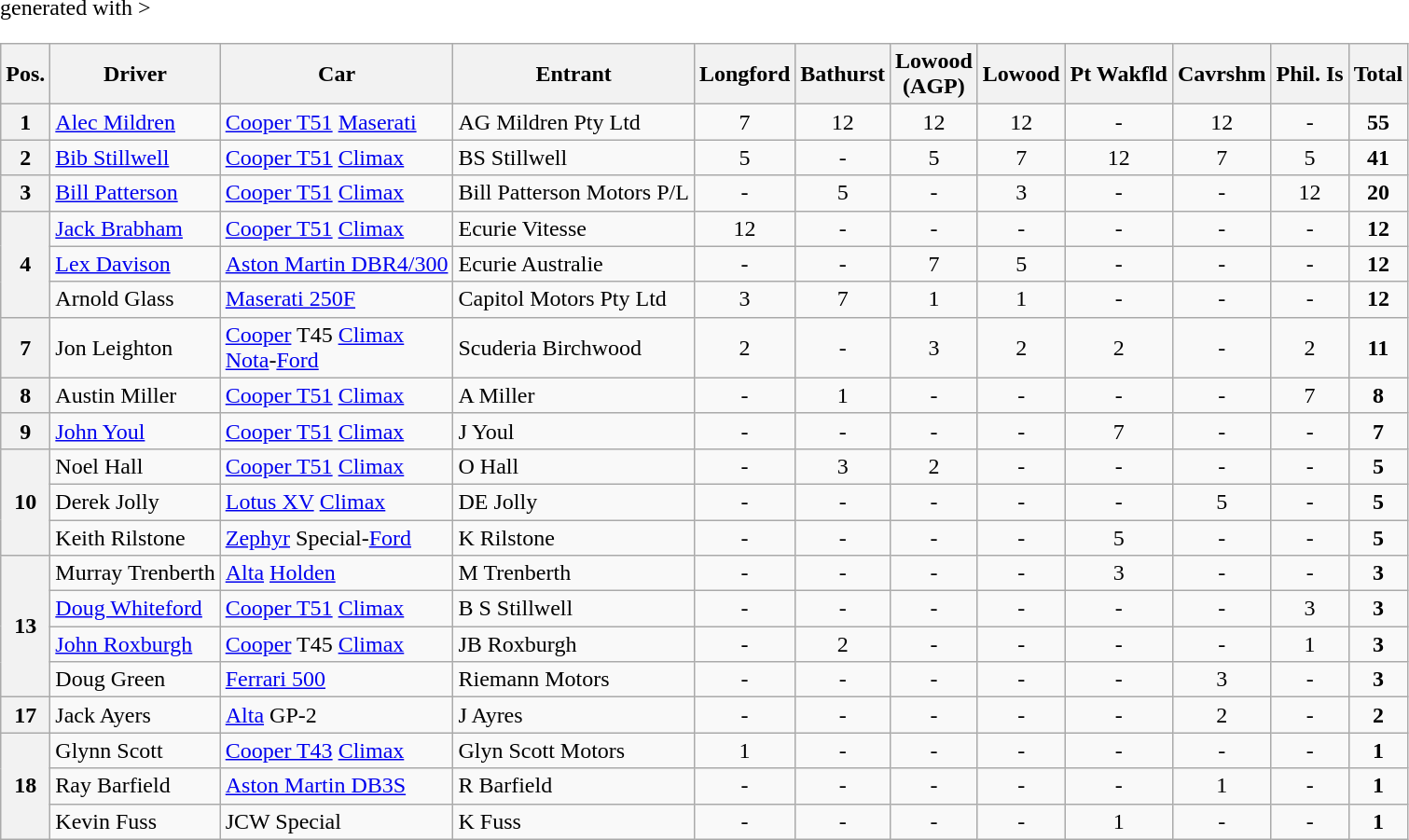<table class="wikitable" <hiddentext>generated with >
<tr>
<th>Pos.</th>
<th>Driver</th>
<th>Car</th>
<th>Entrant</th>
<th>Longford</th>
<th>Bathurst</th>
<th>Lowood <br> (AGP)</th>
<th>Lowood</th>
<th>Pt Wakfld</th>
<th>Cavrshm</th>
<th>Phil. Is</th>
<th>Total</th>
</tr>
<tr>
<th>1</th>
<td><a href='#'>Alec Mildren</a></td>
<td><a href='#'>Cooper T51</a> <a href='#'>Maserati</a></td>
<td>AG Mildren Pty Ltd</td>
<td align="center">7</td>
<td align="center">12</td>
<td align="center">12</td>
<td align="center">12</td>
<td align="center">-</td>
<td align="center">12</td>
<td align="center">-</td>
<td align="center"><strong>55</strong></td>
</tr>
<tr>
<th>2</th>
<td><a href='#'>Bib Stillwell</a></td>
<td><a href='#'>Cooper T51</a> <a href='#'>Climax</a></td>
<td>BS Stillwell</td>
<td align="center">5</td>
<td align="center">-</td>
<td align="center">5</td>
<td align="center">7</td>
<td align="center">12</td>
<td align="center">7</td>
<td align="center">5</td>
<td align="center"><strong>41</strong></td>
</tr>
<tr>
<th>3</th>
<td><a href='#'>Bill Patterson</a></td>
<td><a href='#'>Cooper T51</a> <a href='#'>Climax</a></td>
<td>Bill Patterson Motors P/L</td>
<td align="center">-</td>
<td align="center">5</td>
<td align="center">-</td>
<td align="center">3</td>
<td align="center">-</td>
<td align="center">-</td>
<td align="center">12</td>
<td align="center"><strong>20</strong></td>
</tr>
<tr>
<th rowspan=3>4</th>
<td><a href='#'>Jack Brabham</a></td>
<td><a href='#'>Cooper T51</a> <a href='#'>Climax</a></td>
<td>Ecurie Vitesse</td>
<td align="center">12</td>
<td align="center">-</td>
<td align="center">-</td>
<td align="center">-</td>
<td align="center">-</td>
<td align="center">-</td>
<td align="center">-</td>
<td align="center"><strong>12</strong></td>
</tr>
<tr>
<td><a href='#'>Lex Davison</a></td>
<td><a href='#'>Aston Martin DBR4/300</a></td>
<td>Ecurie Australie</td>
<td align="center">-</td>
<td align="center">-</td>
<td align="center">7</td>
<td align="center">5</td>
<td align="center">-</td>
<td align="center">-</td>
<td align="center">-</td>
<td align="center"><strong>12</strong></td>
</tr>
<tr>
<td>Arnold Glass</td>
<td><a href='#'>Maserati 250F</a></td>
<td>Capitol Motors Pty Ltd</td>
<td align="center">3</td>
<td align="center">7</td>
<td align="center">1</td>
<td align="center">1</td>
<td align="center">-</td>
<td align="center">-</td>
<td align="center">-</td>
<td align="center"><strong>12</strong></td>
</tr>
<tr>
<th>7</th>
<td>Jon Leighton</td>
<td><a href='#'>Cooper</a> T45 <a href='#'>Climax</a><br> <a href='#'>Nota</a>-<a href='#'>Ford</a></td>
<td>Scuderia Birchwood</td>
<td align="center">2</td>
<td align="center">-</td>
<td align="center">3</td>
<td align="center">2</td>
<td align="center">2</td>
<td align="center">-</td>
<td align="center">2</td>
<td align="center"><strong>11</strong></td>
</tr>
<tr>
<th>8</th>
<td>Austin Miller</td>
<td><a href='#'>Cooper T51</a> <a href='#'>Climax</a></td>
<td>A Miller</td>
<td align="center">-</td>
<td align="center">1</td>
<td align="center">-</td>
<td align="center">-</td>
<td align="center">-</td>
<td align="center">-</td>
<td align="center">7</td>
<td align="center"><strong>8</strong></td>
</tr>
<tr>
<th>9</th>
<td><a href='#'>John Youl</a></td>
<td><a href='#'>Cooper T51</a> <a href='#'>Climax</a></td>
<td>J Youl</td>
<td align="center">-</td>
<td align="center">-</td>
<td align="center">-</td>
<td align="center">-</td>
<td align="center">7</td>
<td align="center">-</td>
<td align="center">-</td>
<td align="center"><strong>7</strong></td>
</tr>
<tr>
<th rowspan=3>10</th>
<td>Noel Hall</td>
<td><a href='#'>Cooper T51</a> <a href='#'>Climax</a></td>
<td>O Hall</td>
<td align="center">-</td>
<td align="center">3</td>
<td align="center">2</td>
<td align="center">-</td>
<td align="center">-</td>
<td align="center">-</td>
<td align="center">-</td>
<td align="center"><strong>5</strong></td>
</tr>
<tr>
<td>Derek Jolly</td>
<td><a href='#'>Lotus XV</a> <a href='#'>Climax</a></td>
<td>DE Jolly</td>
<td align="center">-</td>
<td align="center">-</td>
<td align="center">-</td>
<td align="center">-</td>
<td align="center">-</td>
<td align="center">5</td>
<td align="center">-</td>
<td align="center"><strong>5</strong></td>
</tr>
<tr>
<td>Keith Rilstone</td>
<td><a href='#'>Zephyr</a> Special-<a href='#'>Ford</a></td>
<td>K Rilstone</td>
<td align="center">-</td>
<td align="center">-</td>
<td align="center">-</td>
<td align="center">-</td>
<td align="center">5</td>
<td align="center">-</td>
<td align="center">-</td>
<td align="center"><strong>5</strong></td>
</tr>
<tr>
<th rowspan=4>13</th>
<td>Murray Trenberth</td>
<td><a href='#'>Alta</a> <a href='#'>Holden</a></td>
<td>M Trenberth</td>
<td align="center">-</td>
<td align="center">-</td>
<td align="center">-</td>
<td align="center">-</td>
<td align="center">3</td>
<td align="center">-</td>
<td align="center">-</td>
<td align="center"><strong>3</strong></td>
</tr>
<tr>
<td><a href='#'>Doug Whiteford</a></td>
<td><a href='#'>Cooper T51</a> <a href='#'>Climax</a></td>
<td>B S Stillwell</td>
<td align="center">-</td>
<td align="center">-</td>
<td align="center">-</td>
<td align="center">-</td>
<td align="center">-</td>
<td align="center">-</td>
<td align="center">3</td>
<td align="center"><strong>3</strong></td>
</tr>
<tr>
<td><a href='#'>John Roxburgh</a></td>
<td><a href='#'>Cooper</a> T45 <a href='#'>Climax</a></td>
<td>JB Roxburgh</td>
<td align="center">-</td>
<td align="center">2</td>
<td align="center">-</td>
<td align="center">-</td>
<td align="center">-</td>
<td align="center">-</td>
<td align="center">1</td>
<td align="center"><strong>3</strong></td>
</tr>
<tr>
<td>Doug Green</td>
<td><a href='#'>Ferrari 500</a></td>
<td>Riemann Motors</td>
<td align="center">-</td>
<td align="center">-</td>
<td align="center">-</td>
<td align="center">-</td>
<td align="center">-</td>
<td align="center">3</td>
<td align="center">-</td>
<td align="center"><strong>3</strong></td>
</tr>
<tr>
<th>17</th>
<td>Jack Ayers</td>
<td><a href='#'>Alta</a> GP-2</td>
<td>J Ayres</td>
<td align="center">-</td>
<td align="center">-</td>
<td align="center">-</td>
<td align="center">-</td>
<td align="center">-</td>
<td align="center">2</td>
<td align="center">-</td>
<td align="center"><strong>2</strong></td>
</tr>
<tr>
<th rowspan=3>18</th>
<td>Glynn Scott</td>
<td><a href='#'>Cooper T43</a> <a href='#'>Climax</a></td>
<td>Glyn Scott Motors</td>
<td align="center">1</td>
<td align="center">-</td>
<td align="center">-</td>
<td align="center">-</td>
<td align="center">-</td>
<td align="center">-</td>
<td align="center">-</td>
<td align="center"><strong>1</strong></td>
</tr>
<tr>
<td>Ray Barfield</td>
<td><a href='#'>Aston Martin DB3S</a></td>
<td>R Barfield</td>
<td align="center">-</td>
<td align="center">-</td>
<td align="center">-</td>
<td align="center">-</td>
<td align="center">-</td>
<td align="center">1</td>
<td align="center">-</td>
<td align="center"><strong>1</strong></td>
</tr>
<tr>
<td>Kevin Fuss</td>
<td>JCW Special</td>
<td>K Fuss</td>
<td align="center">-</td>
<td align="center">-</td>
<td align="center">-</td>
<td align="center">-</td>
<td align="center">1</td>
<td align="center">-</td>
<td align="center">-</td>
<td align="center"><strong>1</strong></td>
</tr>
</table>
